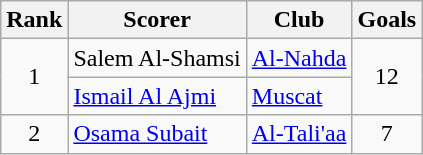<table class="wikitable" style="text-align:center">
<tr>
<th>Rank</th>
<th>Scorer</th>
<th>Club</th>
<th>Goals</th>
</tr>
<tr>
<td rowspan="2">1</td>
<td align="left"> Salem Al-Shamsi</td>
<td align="left"><a href='#'>Al-Nahda</a></td>
<td rowspan="2">12</td>
</tr>
<tr>
<td align="left"> <a href='#'>Ismail Al Ajmi</a></td>
<td align="left"><a href='#'>Muscat</a></td>
</tr>
<tr>
<td rowspan="1">2</td>
<td align="left"> <a href='#'>Osama Subait</a></td>
<td align="left"><a href='#'>Al-Tali'aa</a></td>
<td rowspan="1">7</td>
</tr>
</table>
